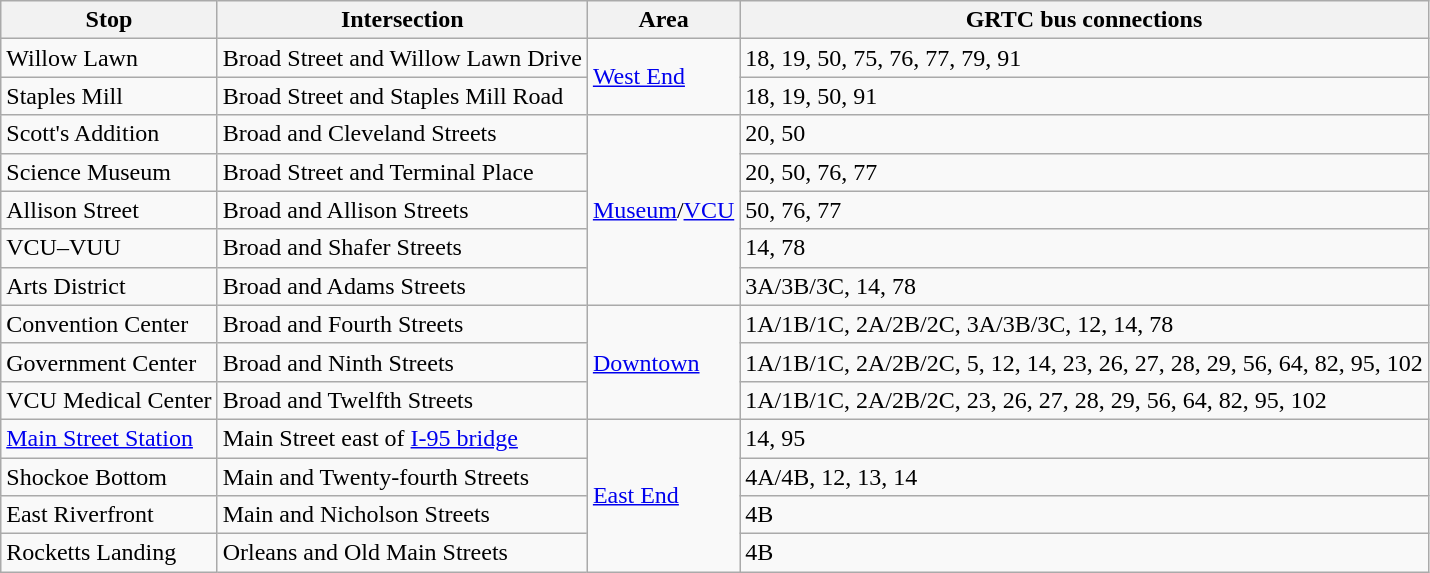<table class="wikitable">
<tr>
<th>Stop</th>
<th>Intersection</th>
<th>Area</th>
<th>GRTC bus connections</th>
</tr>
<tr>
<td>Willow Lawn</td>
<td>Broad Street and Willow Lawn Drive</td>
<td rowspan=2><a href='#'>West End</a></td>
<td>18, 19, 50, 75, 76, 77, 79, 91</td>
</tr>
<tr>
<td>Staples Mill</td>
<td>Broad Street and Staples Mill Road</td>
<td>18, 19, 50, 91</td>
</tr>
<tr>
<td>Scott's Addition</td>
<td>Broad and Cleveland Streets</td>
<td rowspan=5><a href='#'>Museum</a>/<a href='#'>VCU</a></td>
<td>20, 50</td>
</tr>
<tr>
<td>Science Museum</td>
<td>Broad Street and Terminal Place</td>
<td>20, 50, 76, 77</td>
</tr>
<tr>
<td>Allison Street</td>
<td>Broad and Allison Streets</td>
<td>50, 76, 77</td>
</tr>
<tr>
<td>VCU–VUU</td>
<td>Broad and Shafer Streets</td>
<td>14, 78</td>
</tr>
<tr>
<td>Arts District</td>
<td>Broad and Adams Streets</td>
<td>3A/3B/3C, 14, 78</td>
</tr>
<tr>
<td>Convention Center</td>
<td>Broad and Fourth Streets</td>
<td rowspan=3><a href='#'>Downtown</a></td>
<td>1A/1B/1C, 2A/2B/2C, 3A/3B/3C, 12, 14, 78</td>
</tr>
<tr>
<td>Government Center</td>
<td>Broad and Ninth Streets</td>
<td>1A/1B/1C, 2A/2B/2C, 5, 12, 14, 23, 26, 27, 28, 29, 56, 64, 82, 95, 102</td>
</tr>
<tr>
<td>VCU Medical Center</td>
<td>Broad and Twelfth Streets</td>
<td>1A/1B/1C, 2A/2B/2C, 23, 26, 27, 28, 29, 56, 64, 82, 95, 102</td>
</tr>
<tr>
<td><a href='#'>Main Street Station</a></td>
<td>Main Street east of <a href='#'>I-95 bridge</a></td>
<td rowspan=4><a href='#'>East End</a></td>
<td>14, 95</td>
</tr>
<tr>
<td>Shockoe Bottom</td>
<td>Main and Twenty-fourth Streets</td>
<td>4A/4B, 12, 13, 14</td>
</tr>
<tr>
<td>East Riverfront</td>
<td>Main and Nicholson Streets</td>
<td>4B</td>
</tr>
<tr>
<td>Rocketts Landing</td>
<td>Orleans and Old Main Streets</td>
<td>4B</td>
</tr>
</table>
